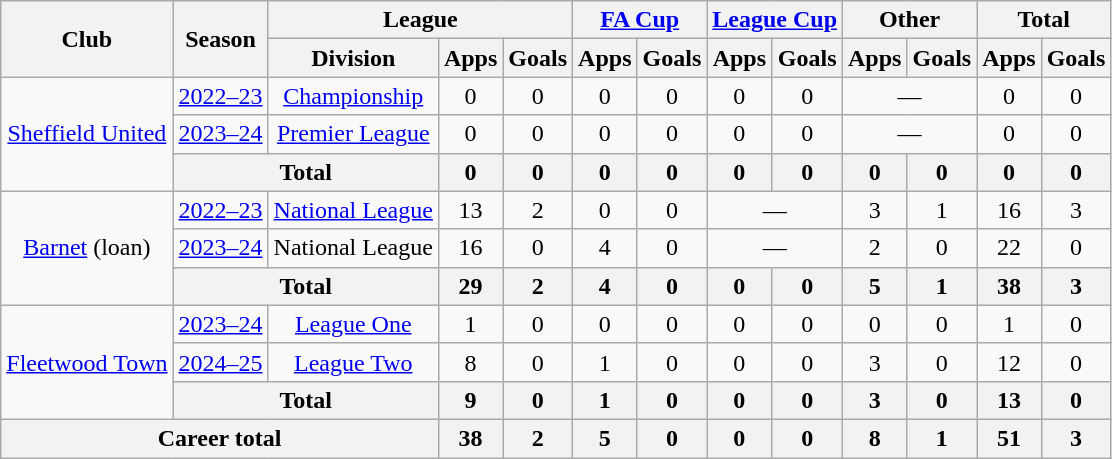<table class="wikitable" style="text-align: center">
<tr>
<th rowspan="2">Club</th>
<th rowspan="2">Season</th>
<th colspan="3">League</th>
<th colspan="2"><a href='#'>FA Cup</a></th>
<th colspan="2"><a href='#'>League Cup</a></th>
<th colspan="2">Other</th>
<th colspan="2">Total</th>
</tr>
<tr>
<th>Division</th>
<th>Apps</th>
<th>Goals</th>
<th>Apps</th>
<th>Goals</th>
<th>Apps</th>
<th>Goals</th>
<th>Apps</th>
<th>Goals</th>
<th>Apps</th>
<th>Goals</th>
</tr>
<tr>
<td rowspan="3"><a href='#'>Sheffield United</a></td>
<td><a href='#'>2022–23</a></td>
<td><a href='#'>Championship</a></td>
<td>0</td>
<td>0</td>
<td>0</td>
<td>0</td>
<td>0</td>
<td>0</td>
<td colspan="2">—</td>
<td>0</td>
<td>0</td>
</tr>
<tr>
<td><a href='#'>2023–24</a></td>
<td><a href='#'>Premier League</a></td>
<td>0</td>
<td>0</td>
<td>0</td>
<td>0</td>
<td>0</td>
<td>0</td>
<td colspan="2">—</td>
<td>0</td>
<td>0</td>
</tr>
<tr>
<th colspan="2">Total</th>
<th>0</th>
<th>0</th>
<th>0</th>
<th>0</th>
<th>0</th>
<th>0</th>
<th>0</th>
<th>0</th>
<th>0</th>
<th>0</th>
</tr>
<tr>
<td rowspan="3"><a href='#'>Barnet</a> (loan)</td>
<td><a href='#'>2022–23</a></td>
<td><a href='#'>National League</a></td>
<td>13</td>
<td>2</td>
<td>0</td>
<td>0</td>
<td colspan="2">—</td>
<td>3</td>
<td>1</td>
<td>16</td>
<td>3</td>
</tr>
<tr>
<td><a href='#'>2023–24</a></td>
<td>National League</td>
<td>16</td>
<td>0</td>
<td>4</td>
<td>0</td>
<td colspan="2">—</td>
<td>2</td>
<td>0</td>
<td>22</td>
<td>0</td>
</tr>
<tr>
<th colspan="2">Total</th>
<th>29</th>
<th>2</th>
<th>4</th>
<th>0</th>
<th>0</th>
<th>0</th>
<th>5</th>
<th>1</th>
<th>38</th>
<th>3</th>
</tr>
<tr>
<td rowspan="3"><a href='#'>Fleetwood Town</a></td>
<td><a href='#'>2023–24</a></td>
<td><a href='#'>League One</a></td>
<td>1</td>
<td>0</td>
<td>0</td>
<td>0</td>
<td>0</td>
<td>0</td>
<td>0</td>
<td>0</td>
<td>1</td>
<td>0</td>
</tr>
<tr>
<td><a href='#'>2024–25</a></td>
<td><a href='#'>League Two</a></td>
<td>8</td>
<td>0</td>
<td>1</td>
<td>0</td>
<td>0</td>
<td>0</td>
<td>3</td>
<td>0</td>
<td>12</td>
<td>0</td>
</tr>
<tr>
<th colspan="2">Total</th>
<th>9</th>
<th>0</th>
<th>1</th>
<th>0</th>
<th>0</th>
<th>0</th>
<th>3</th>
<th>0</th>
<th>13</th>
<th>0</th>
</tr>
<tr>
<th colspan="3">Career total</th>
<th>38</th>
<th>2</th>
<th>5</th>
<th>0</th>
<th>0</th>
<th>0</th>
<th>8</th>
<th>1</th>
<th>51</th>
<th>3</th>
</tr>
</table>
